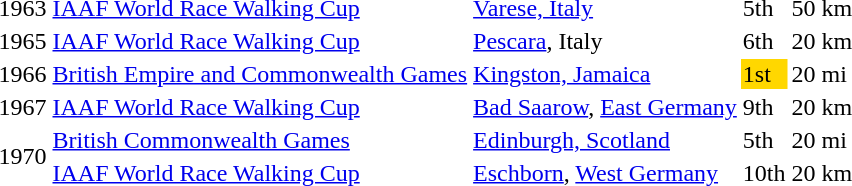<table>
<tr>
<td>1963</td>
<td><a href='#'>IAAF World Race Walking Cup</a></td>
<td><a href='#'>Varese, Italy</a></td>
<td>5th</td>
<td>50 km</td>
</tr>
<tr>
<td>1965</td>
<td><a href='#'>IAAF World Race Walking Cup</a></td>
<td><a href='#'>Pescara</a>, Italy</td>
<td>6th</td>
<td>20 km</td>
</tr>
<tr>
<td>1966</td>
<td><a href='#'>British Empire and Commonwealth Games</a></td>
<td><a href='#'>Kingston, Jamaica</a></td>
<td bgcolor="gold">1st</td>
<td>20 mi</td>
</tr>
<tr>
<td>1967</td>
<td><a href='#'>IAAF World Race Walking Cup</a></td>
<td><a href='#'>Bad Saarow</a>, <a href='#'>East Germany</a></td>
<td>9th</td>
<td>20 km</td>
</tr>
<tr>
<td rowspan=2>1970</td>
<td><a href='#'>British Commonwealth Games</a></td>
<td><a href='#'>Edinburgh, Scotland</a></td>
<td>5th</td>
<td>20 mi</td>
</tr>
<tr>
<td><a href='#'>IAAF World Race Walking Cup</a></td>
<td><a href='#'>Eschborn</a>, <a href='#'>West Germany</a></td>
<td>10th</td>
<td>20 km</td>
</tr>
</table>
